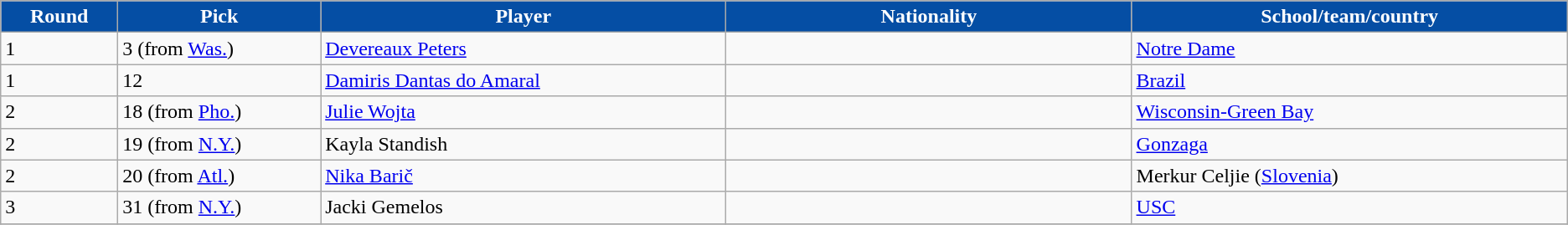<table class="wikitable">
<tr>
<th style="background:#054EA4; color:white;" width="2%">Round</th>
<th style="background:#054EA4; color:white;" width="5%">Pick</th>
<th style="background:#054EA4; color:white;" width="10%">Player</th>
<th style="background:#054EA4; color:white;" width="10%">Nationality</th>
<th style="background:#054EA4; color:white;" width="10%">School/team/country</th>
</tr>
<tr>
<td>1</td>
<td>3 (from <a href='#'>Was.</a>)</td>
<td><a href='#'>Devereaux Peters</a></td>
<td></td>
<td><a href='#'>Notre Dame</a></td>
</tr>
<tr>
<td>1</td>
<td>12</td>
<td><a href='#'>Damiris Dantas do Amaral</a></td>
<td></td>
<td><a href='#'>Brazil</a></td>
</tr>
<tr>
<td>2</td>
<td>18 (from <a href='#'>Pho.</a>)</td>
<td><a href='#'>Julie Wojta</a></td>
<td></td>
<td><a href='#'>Wisconsin-Green Bay</a></td>
</tr>
<tr>
<td>2</td>
<td>19 (from <a href='#'>N.Y.</a>)</td>
<td>Kayla Standish</td>
<td></td>
<td><a href='#'>Gonzaga</a></td>
</tr>
<tr>
<td>2</td>
<td>20 (from <a href='#'>Atl.</a>)</td>
<td><a href='#'>Nika Barič</a></td>
<td></td>
<td>Merkur Celjie (<a href='#'>Slovenia</a>)</td>
</tr>
<tr>
<td>3</td>
<td>31 (from <a href='#'>N.Y.</a>)</td>
<td>Jacki Gemelos</td>
<td></td>
<td><a href='#'>USC</a></td>
</tr>
<tr>
</tr>
</table>
